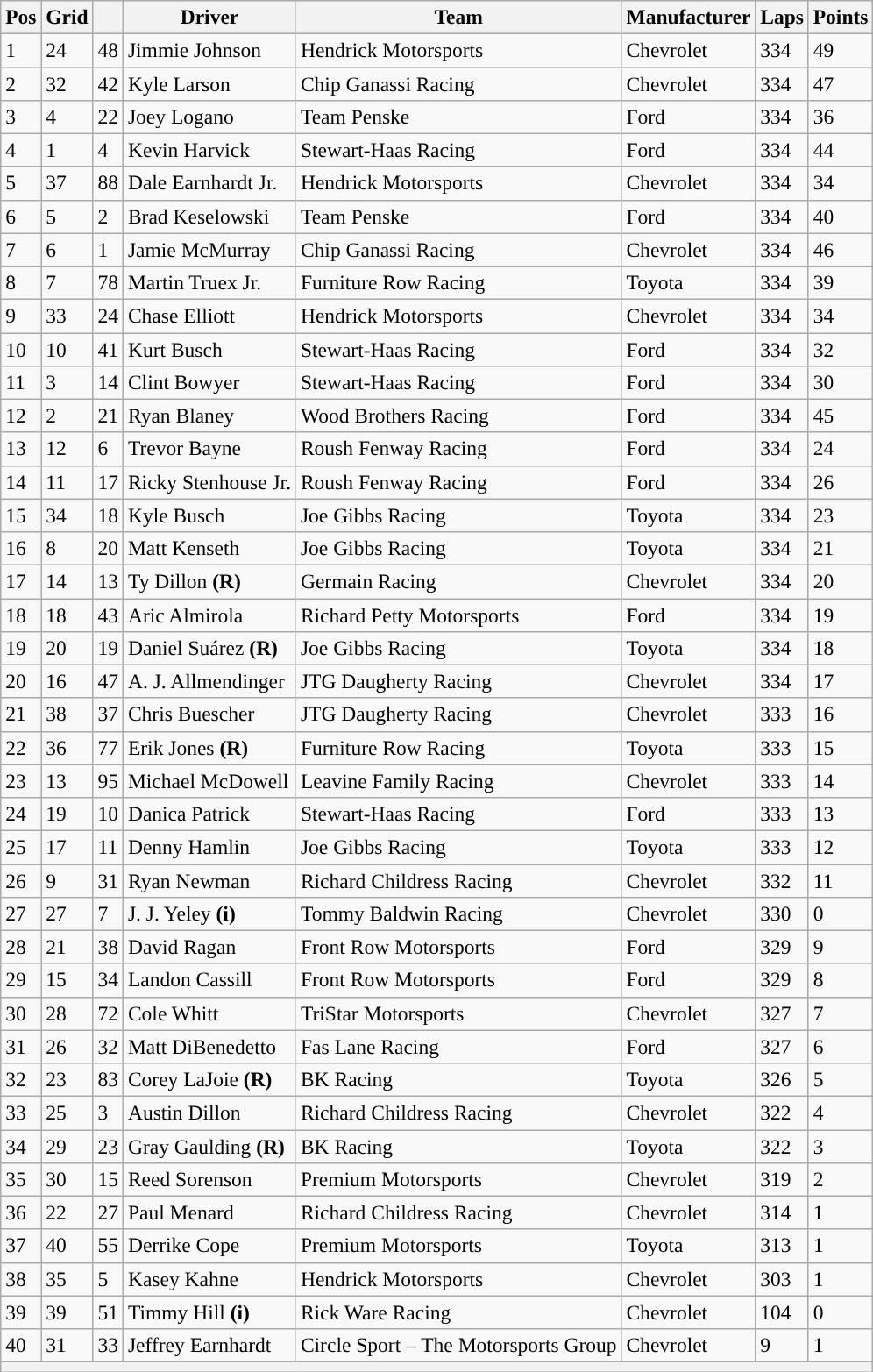<table class="wikitable" style="font-size:98%">
<tr>
<th>Pos</th>
<th>Grid</th>
<th></th>
<th>Driver</th>
<th>Team</th>
<th>Manufacturer</th>
<th>Laps</th>
<th>Points</th>
</tr>
<tr>
<td>1</td>
<td>24</td>
<td>48</td>
<td>Jimmie Johnson</td>
<td>Hendrick Motorsports</td>
<td>Chevrolet</td>
<td>334</td>
<td>49</td>
</tr>
<tr>
<td>2</td>
<td>32</td>
<td>42</td>
<td>Kyle Larson</td>
<td>Chip Ganassi Racing</td>
<td>Chevrolet</td>
<td>334</td>
<td>47</td>
</tr>
<tr>
<td>3</td>
<td>4</td>
<td>22</td>
<td>Joey Logano</td>
<td>Team Penske</td>
<td>Ford</td>
<td>334</td>
<td>36</td>
</tr>
<tr>
<td>4</td>
<td>1</td>
<td>4</td>
<td>Kevin Harvick</td>
<td>Stewart-Haas Racing</td>
<td>Ford</td>
<td>334</td>
<td>44</td>
</tr>
<tr>
<td>5</td>
<td>37</td>
<td>88</td>
<td>Dale Earnhardt Jr.</td>
<td>Hendrick Motorsports</td>
<td>Chevrolet</td>
<td>334</td>
<td>34</td>
</tr>
<tr>
<td>6</td>
<td>5</td>
<td>2</td>
<td>Brad Keselowski</td>
<td>Team Penske</td>
<td>Ford</td>
<td>334</td>
<td>40</td>
</tr>
<tr>
<td>7</td>
<td>6</td>
<td>1</td>
<td>Jamie McMurray</td>
<td>Chip Ganassi Racing</td>
<td>Chevrolet</td>
<td>334</td>
<td>46</td>
</tr>
<tr>
<td>8</td>
<td>7</td>
<td>78</td>
<td>Martin Truex Jr.</td>
<td>Furniture Row Racing</td>
<td>Toyota</td>
<td>334</td>
<td>39</td>
</tr>
<tr>
<td>9</td>
<td>33</td>
<td>24</td>
<td>Chase Elliott</td>
<td>Hendrick Motorsports</td>
<td>Chevrolet</td>
<td>334</td>
<td>34</td>
</tr>
<tr>
<td>10</td>
<td>10</td>
<td>41</td>
<td>Kurt Busch</td>
<td>Stewart-Haas Racing</td>
<td>Ford</td>
<td>334</td>
<td>32</td>
</tr>
<tr>
<td>11</td>
<td>3</td>
<td>14</td>
<td>Clint Bowyer</td>
<td>Stewart-Haas Racing</td>
<td>Ford</td>
<td>334</td>
<td>30</td>
</tr>
<tr>
<td>12</td>
<td>2</td>
<td>21</td>
<td>Ryan Blaney</td>
<td>Wood Brothers Racing</td>
<td>Ford</td>
<td>334</td>
<td>45</td>
</tr>
<tr>
<td>13</td>
<td>12</td>
<td>6</td>
<td>Trevor Bayne</td>
<td>Roush Fenway Racing</td>
<td>Ford</td>
<td>334</td>
<td>24</td>
</tr>
<tr>
<td>14</td>
<td>11</td>
<td>17</td>
<td>Ricky Stenhouse Jr.</td>
<td>Roush Fenway Racing</td>
<td>Ford</td>
<td>334</td>
<td>26</td>
</tr>
<tr>
<td>15</td>
<td>34</td>
<td>18</td>
<td>Kyle Busch</td>
<td>Joe Gibbs Racing</td>
<td>Toyota</td>
<td>334</td>
<td>23</td>
</tr>
<tr>
<td>16</td>
<td>8</td>
<td>20</td>
<td>Matt Kenseth</td>
<td>Joe Gibbs Racing</td>
<td>Toyota</td>
<td>334</td>
<td>21</td>
</tr>
<tr>
<td>17</td>
<td>14</td>
<td>13</td>
<td>Ty Dillon <strong>(R)</strong></td>
<td>Germain Racing</td>
<td>Chevrolet</td>
<td>334</td>
<td>20</td>
</tr>
<tr>
<td>18</td>
<td>18</td>
<td>43</td>
<td>Aric Almirola</td>
<td>Richard Petty Motorsports</td>
<td>Ford</td>
<td>334</td>
<td>19</td>
</tr>
<tr>
<td>19</td>
<td>20</td>
<td>19</td>
<td>Daniel Suárez <strong>(R)</strong></td>
<td>Joe Gibbs Racing</td>
<td>Toyota</td>
<td>334</td>
<td>18</td>
</tr>
<tr>
<td>20</td>
<td>16</td>
<td>47</td>
<td>A. J. Allmendinger</td>
<td>JTG Daugherty Racing</td>
<td>Chevrolet</td>
<td>334</td>
<td>17</td>
</tr>
<tr>
<td>21</td>
<td>38</td>
<td>37</td>
<td>Chris Buescher</td>
<td>JTG Daugherty Racing</td>
<td>Chevrolet</td>
<td>333</td>
<td>16</td>
</tr>
<tr>
<td>22</td>
<td>36</td>
<td>77</td>
<td>Erik Jones <strong>(R)</strong></td>
<td>Furniture Row Racing</td>
<td>Toyota</td>
<td>333</td>
<td>15</td>
</tr>
<tr>
<td>23</td>
<td>13</td>
<td>95</td>
<td>Michael McDowell</td>
<td>Leavine Family Racing</td>
<td>Chevrolet</td>
<td>333</td>
<td>14</td>
</tr>
<tr>
<td>24</td>
<td>19</td>
<td>10</td>
<td>Danica Patrick</td>
<td>Stewart-Haas Racing</td>
<td>Ford</td>
<td>333</td>
<td>13</td>
</tr>
<tr>
<td>25</td>
<td>17</td>
<td>11</td>
<td>Denny Hamlin</td>
<td>Joe Gibbs Racing</td>
<td>Toyota</td>
<td>333</td>
<td>12</td>
</tr>
<tr>
<td>26</td>
<td>9</td>
<td>31</td>
<td>Ryan Newman</td>
<td>Richard Childress Racing</td>
<td>Chevrolet</td>
<td>332</td>
<td>11</td>
</tr>
<tr>
<td>27</td>
<td>27</td>
<td>7</td>
<td>J. J. Yeley <strong>(i)</strong></td>
<td>Tommy Baldwin Racing</td>
<td>Chevrolet</td>
<td>330</td>
<td>0</td>
</tr>
<tr>
<td>28</td>
<td>21</td>
<td>38</td>
<td>David Ragan</td>
<td>Front Row Motorsports</td>
<td>Ford</td>
<td>329</td>
<td>9</td>
</tr>
<tr>
<td>29</td>
<td>15</td>
<td>34</td>
<td>Landon Cassill</td>
<td>Front Row Motorsports</td>
<td>Ford</td>
<td>329</td>
<td>8</td>
</tr>
<tr>
<td>30</td>
<td>28</td>
<td>72</td>
<td>Cole Whitt</td>
<td>TriStar Motorsports</td>
<td>Chevrolet</td>
<td>327</td>
<td>7</td>
</tr>
<tr>
<td>31</td>
<td>26</td>
<td>32</td>
<td>Matt DiBenedetto</td>
<td>Fas Lane Racing</td>
<td>Ford</td>
<td>327</td>
<td>6</td>
</tr>
<tr>
<td>32</td>
<td>23</td>
<td>83</td>
<td>Corey LaJoie <strong>(R)</strong></td>
<td>BK Racing</td>
<td>Toyota</td>
<td>326</td>
<td>5</td>
</tr>
<tr>
<td>33</td>
<td>25</td>
<td>3</td>
<td>Austin Dillon</td>
<td>Richard Childress Racing</td>
<td>Chevrolet</td>
<td>322</td>
<td>4</td>
</tr>
<tr>
<td>34</td>
<td>29</td>
<td>23</td>
<td>Gray Gaulding <strong>(R)</strong></td>
<td>BK Racing</td>
<td>Toyota</td>
<td>322</td>
<td>3</td>
</tr>
<tr>
<td>35</td>
<td>30</td>
<td>15</td>
<td>Reed Sorenson</td>
<td>Premium Motorsports</td>
<td>Chevrolet</td>
<td>319</td>
<td>2</td>
</tr>
<tr>
<td>36</td>
<td>22</td>
<td>27</td>
<td>Paul Menard</td>
<td>Richard Childress Racing</td>
<td>Chevrolet</td>
<td>314</td>
<td>1</td>
</tr>
<tr>
<td>37</td>
<td>40</td>
<td>55</td>
<td>Derrike Cope</td>
<td>Premium Motorsports</td>
<td>Toyota</td>
<td>313</td>
<td>1</td>
</tr>
<tr>
<td>38</td>
<td>35</td>
<td>5</td>
<td>Kasey Kahne</td>
<td>Hendrick Motorsports</td>
<td>Chevrolet</td>
<td>303</td>
<td>1</td>
</tr>
<tr>
<td>39</td>
<td>39</td>
<td>51</td>
<td>Timmy Hill <strong>(i)</strong></td>
<td>Rick Ware Racing</td>
<td>Chevrolet</td>
<td>104</td>
<td>0</td>
</tr>
<tr>
<td>40</td>
<td>31</td>
<td>33</td>
<td>Jeffrey Earnhardt</td>
<td>Circle Sport – The Motorsports Group</td>
<td>Chevrolet</td>
<td>9</td>
<td>1</td>
</tr>
<tr>
<th colspan="8"></th>
</tr>
</table>
